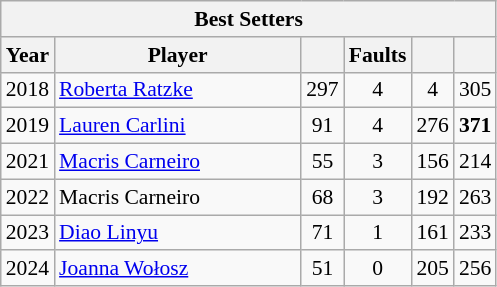<table class="wikitable sortable" style=font-size:90%>
<tr>
<th colspan=7>Best Setters</th>
</tr>
<tr>
<th width=20>Year</th>
<th width=158>Player</th>
<th width=20></th>
<th width=20>Faults</th>
<th width=20></th>
<th width=20></th>
</tr>
<tr>
<td>2018</td>
<td> <a href='#'>Roberta Ratzke</a></td>
<td align=center>297</td>
<td align=center>4</td>
<td align=center>4</td>
<td align=center>305</td>
</tr>
<tr>
<td>2019</td>
<td> <a href='#'>Lauren Carlini</a></td>
<td align=center>91</td>
<td align=center>4</td>
<td align=center>276</td>
<td align=center><strong>371</strong></td>
</tr>
<tr>
<td>2021</td>
<td> <a href='#'>Macris Carneiro</a></td>
<td align=center>55</td>
<td align=center>3</td>
<td align=center>156</td>
<td align=center>214</td>
</tr>
<tr>
<td>2022</td>
<td> Macris Carneiro</td>
<td align=center>68</td>
<td align=center>3</td>
<td align=center>192</td>
<td align=center>263</td>
</tr>
<tr>
<td>2023</td>
<td> <a href='#'>Diao Linyu</a></td>
<td align=center>71</td>
<td align=center>1</td>
<td align=center>161</td>
<td align=center>233</td>
</tr>
<tr>
<td>2024</td>
<td> <a href='#'>Joanna Wołosz</a></td>
<td align=center>51</td>
<td align=center>0</td>
<td align=center>205</td>
<td align=center>256</td>
</tr>
</table>
